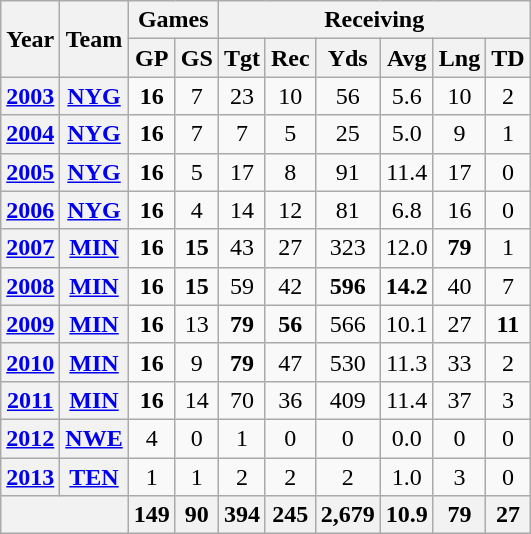<table class="wikitable" style="text-align:center">
<tr>
<th rowspan="2">Year</th>
<th rowspan="2">Team</th>
<th colspan="2">Games</th>
<th colspan="6">Receiving</th>
</tr>
<tr>
<th>GP</th>
<th>GS</th>
<th>Tgt</th>
<th>Rec</th>
<th>Yds</th>
<th>Avg</th>
<th>Lng</th>
<th>TD</th>
</tr>
<tr>
<th><a href='#'>2003</a></th>
<th><a href='#'>NYG</a></th>
<td><strong>16</strong></td>
<td>7</td>
<td>23</td>
<td>10</td>
<td>56</td>
<td>5.6</td>
<td>10</td>
<td>2</td>
</tr>
<tr>
<th><a href='#'>2004</a></th>
<th><a href='#'>NYG</a></th>
<td><strong>16</strong></td>
<td>7</td>
<td>7</td>
<td>5</td>
<td>25</td>
<td>5.0</td>
<td>9</td>
<td>1</td>
</tr>
<tr>
<th><a href='#'>2005</a></th>
<th><a href='#'>NYG</a></th>
<td><strong>16</strong></td>
<td>5</td>
<td>17</td>
<td>8</td>
<td>91</td>
<td>11.4</td>
<td>17</td>
<td>0</td>
</tr>
<tr>
<th><a href='#'>2006</a></th>
<th><a href='#'>NYG</a></th>
<td><strong>16</strong></td>
<td>4</td>
<td>14</td>
<td>12</td>
<td>81</td>
<td>6.8</td>
<td>16</td>
<td>0</td>
</tr>
<tr>
<th><a href='#'>2007</a></th>
<th><a href='#'>MIN</a></th>
<td><strong>16</strong></td>
<td><strong>15</strong></td>
<td>43</td>
<td>27</td>
<td>323</td>
<td>12.0</td>
<td><strong>79</strong></td>
<td>1</td>
</tr>
<tr>
<th><a href='#'>2008</a></th>
<th><a href='#'>MIN</a></th>
<td><strong>16</strong></td>
<td><strong>15</strong></td>
<td>59</td>
<td>42</td>
<td><strong>596</strong></td>
<td><strong>14.2</strong></td>
<td>40</td>
<td>7</td>
</tr>
<tr>
<th><a href='#'>2009</a></th>
<th><a href='#'>MIN</a></th>
<td><strong>16</strong></td>
<td>13</td>
<td><strong>79</strong></td>
<td><strong>56</strong></td>
<td>566</td>
<td>10.1</td>
<td>27</td>
<td><strong>11</strong></td>
</tr>
<tr>
<th><a href='#'>2010</a></th>
<th><a href='#'>MIN</a></th>
<td><strong>16</strong></td>
<td>9</td>
<td><strong>79</strong></td>
<td>47</td>
<td>530</td>
<td>11.3</td>
<td>33</td>
<td>2</td>
</tr>
<tr>
<th><a href='#'>2011</a></th>
<th><a href='#'>MIN</a></th>
<td><strong>16</strong></td>
<td>14</td>
<td>70</td>
<td>36</td>
<td>409</td>
<td>11.4</td>
<td>37</td>
<td>3</td>
</tr>
<tr>
<th><a href='#'>2012</a></th>
<th><a href='#'>NWE</a></th>
<td>4</td>
<td>0</td>
<td>1</td>
<td>0</td>
<td>0</td>
<td>0.0</td>
<td>0</td>
<td>0</td>
</tr>
<tr>
<th><a href='#'>2013</a></th>
<th><a href='#'>TEN</a></th>
<td>1</td>
<td>1</td>
<td>2</td>
<td>2</td>
<td>2</td>
<td>1.0</td>
<td>3</td>
<td>0</td>
</tr>
<tr>
<th colspan="2"></th>
<th>149</th>
<th>90</th>
<th>394</th>
<th>245</th>
<th>2,679</th>
<th>10.9</th>
<th>79</th>
<th>27</th>
</tr>
</table>
